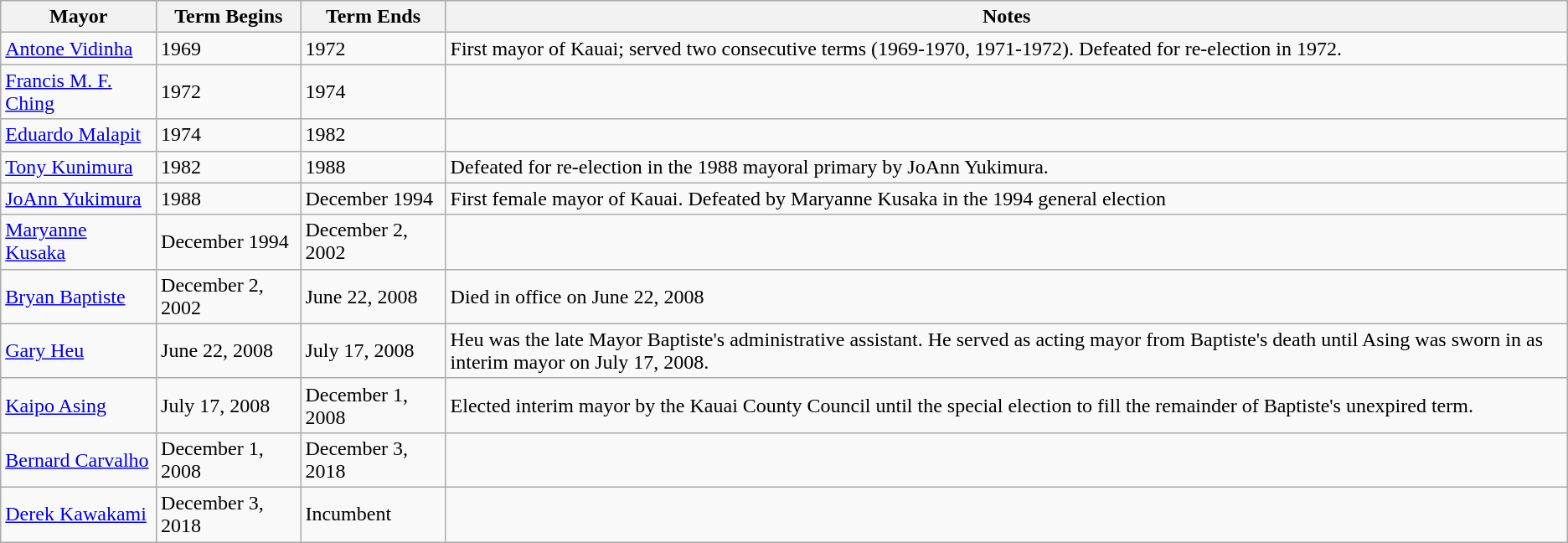<table class="wikitable">
<tr>
<th>Mayor</th>
<th>Term Begins</th>
<th>Term Ends</th>
<th>Notes</th>
</tr>
<tr>
<td><a href='#'>Antone Vidinha</a></td>
<td>1969</td>
<td>1972</td>
<td>First mayor of Kauai; served two consecutive terms (1969-1970, 1971-1972). Defeated for re-election in 1972.</td>
</tr>
<tr>
<td><a href='#'>Francis M. F. Ching</a></td>
<td>1972</td>
<td>1974</td>
<td></td>
</tr>
<tr>
<td><a href='#'>Eduardo Malapit</a></td>
<td>1974</td>
<td>1982</td>
<td></td>
</tr>
<tr>
<td><a href='#'>Tony Kunimura</a></td>
<td>1982</td>
<td>1988</td>
<td>Defeated for re-election in the 1988 mayoral primary by JoAnn Yukimura.</td>
</tr>
<tr>
<td><a href='#'>JoAnn Yukimura</a></td>
<td>1988</td>
<td>December 1994</td>
<td>First female mayor of Kauai. Defeated by Maryanne Kusaka in the 1994 general election</td>
</tr>
<tr>
<td><a href='#'>Maryanne Kusaka</a></td>
<td>December 1994</td>
<td>December 2, 2002</td>
<td></td>
</tr>
<tr>
<td><a href='#'>Bryan Baptiste</a></td>
<td>December 2, 2002</td>
<td>June 22, 2008</td>
<td>Died in office on June 22, 2008</td>
</tr>
<tr>
<td><a href='#'>Gary Heu</a></td>
<td>June 22, 2008</td>
<td>July 17, 2008</td>
<td>Heu was the late Mayor Baptiste's administrative assistant. He served as acting mayor from Baptiste's death until Asing was sworn in as interim mayor on July 17, 2008.</td>
</tr>
<tr>
<td><a href='#'>Kaipo Asing</a></td>
<td>July 17, 2008</td>
<td>December 1, 2008</td>
<td>Elected interim mayor by the Kauai County Council until the special election to fill the remainder of Baptiste's unexpired term.</td>
</tr>
<tr>
<td><a href='#'>Bernard Carvalho</a></td>
<td>December 1, 2008</td>
<td>December 3, 2018</td>
<td></td>
</tr>
<tr>
<td><a href='#'>Derek Kawakami</a></td>
<td>December 3, 2018</td>
<td>Incumbent</td>
<td></td>
</tr>
</table>
